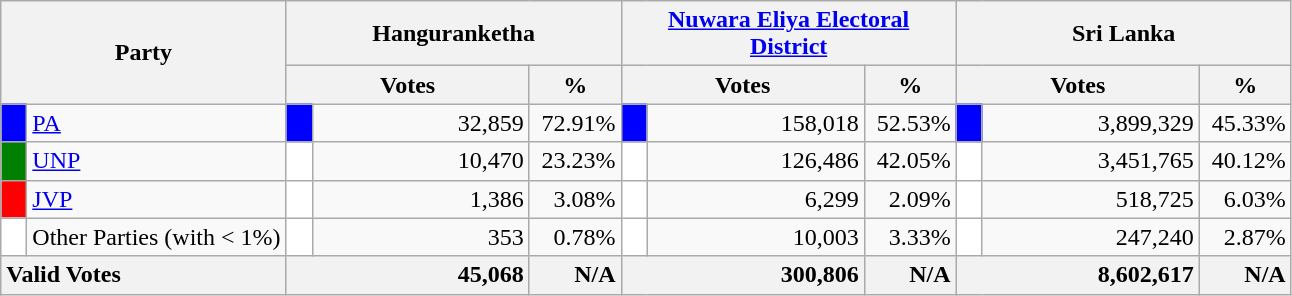<table class="wikitable">
<tr>
<th colspan="2" width="144px"rowspan="2">Party</th>
<th colspan="3" width="216px">Hanguranketha</th>
<th colspan="3" width="216px"><a href='#'>Nuwara Eliya Electoral District</a></th>
<th colspan="3" width="216px">Sri Lanka</th>
</tr>
<tr>
<th colspan="2" width="144px">Votes</th>
<th>%</th>
<th colspan="2" width="144px">Votes</th>
<th>%</th>
<th colspan="2" width="144px">Votes</th>
<th>%</th>
</tr>
<tr>
<td style="background-color:blue;" width="10px"></td>
<td style="text-align:left;"><a href='#'>PA</a></td>
<td style="background-color:blue;" width="10px"></td>
<td style="text-align:right;">32,859</td>
<td style="text-align:right;">72.91%</td>
<td style="background-color:blue;" width="10px"></td>
<td style="text-align:right;">158,018</td>
<td style="text-align:right;">52.53%</td>
<td style="background-color:blue;" width="10px"></td>
<td style="text-align:right;">3,899,329</td>
<td style="text-align:right;">45.33%</td>
</tr>
<tr>
<td style="background-color:green;" width="10px"></td>
<td style="text-align:left;"><a href='#'>UNP</a></td>
<td style="background-color:white;" width="10px"></td>
<td style="text-align:right;">10,470</td>
<td style="text-align:right;">23.23%</td>
<td style="background-color:white;" width="10px"></td>
<td style="text-align:right;">126,486</td>
<td style="text-align:right;">42.05%</td>
<td style="background-color:white;" width="10px"></td>
<td style="text-align:right;">3,451,765</td>
<td style="text-align:right;">40.12%</td>
</tr>
<tr>
<td style="background-color:red;" width="10px"></td>
<td style="text-align:left;"><a href='#'>JVP</a></td>
<td style="background-color:white;" width="10px"></td>
<td style="text-align:right;">1,386</td>
<td style="text-align:right;">3.08%</td>
<td style="background-color:white;" width="10px"></td>
<td style="text-align:right;">6,299</td>
<td style="text-align:right;">2.09%</td>
<td style="background-color:white;" width="10px"></td>
<td style="text-align:right;">518,725</td>
<td style="text-align:right;">6.03%</td>
</tr>
<tr>
<td style="background-color:white;" width="10px"></td>
<td style="text-align:left;">Other Parties (with < 1%)</td>
<td style="background-color:white;" width="10px"></td>
<td style="text-align:right;">353</td>
<td style="text-align:right;">0.78%</td>
<td style="background-color:white;" width="10px"></td>
<td style="text-align:right;">10,003</td>
<td style="text-align:right;">3.33%</td>
<td style="background-color:white;" width="10px"></td>
<td style="text-align:right;">247,240</td>
<td style="text-align:right;">2.87%</td>
</tr>
<tr>
<th colspan="2" width="144px"style="text-align:left;">Valid Votes</th>
<th style="text-align:right;"colspan="2" width="144px">45,068</th>
<th style="text-align:right;">N/A</th>
<th style="text-align:right;"colspan="2" width="144px">300,806</th>
<th style="text-align:right;">N/A</th>
<th style="text-align:right;"colspan="2" width="144px">8,602,617</th>
<th style="text-align:right;">N/A</th>
</tr>
</table>
